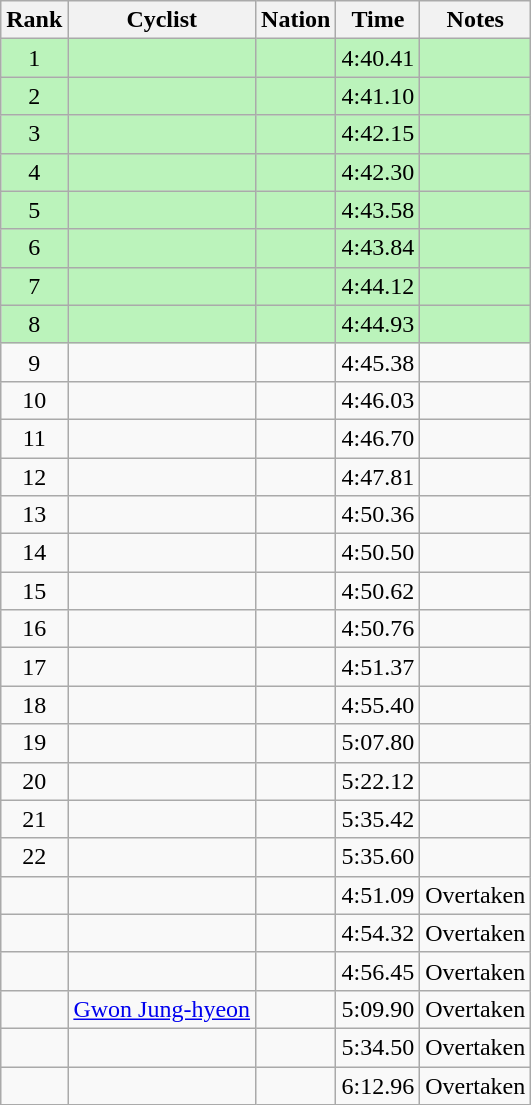<table class="wikitable sortable" style=text-align:center>
<tr>
<th>Rank</th>
<th>Cyclist</th>
<th>Nation</th>
<th>Time</th>
<th>Notes</th>
</tr>
<tr bgcolor=bbf3bb>
<td>1</td>
<td align=left></td>
<td align=left></td>
<td>4:40.41</td>
<td></td>
</tr>
<tr bgcolor=bbf3bb>
<td>2</td>
<td align=left></td>
<td align=left></td>
<td>4:41.10</td>
<td></td>
</tr>
<tr bgcolor=bbf3bb>
<td>3</td>
<td align=left></td>
<td align=left></td>
<td>4:42.15</td>
<td></td>
</tr>
<tr bgcolor=bbf3bb>
<td>4</td>
<td align=left></td>
<td align=left></td>
<td>4:42.30</td>
<td></td>
</tr>
<tr bgcolor=bbf3bb>
<td>5</td>
<td align=left></td>
<td align=left></td>
<td>4:43.58</td>
<td></td>
</tr>
<tr bgcolor=bbf3bb>
<td>6</td>
<td align=left></td>
<td align=left></td>
<td>4:43.84</td>
<td></td>
</tr>
<tr bgcolor=bbf3bb>
<td>7</td>
<td align=left></td>
<td align=left></td>
<td>4:44.12</td>
<td></td>
</tr>
<tr bgcolor=bbf3bb>
<td>8</td>
<td align=left></td>
<td align=left></td>
<td>4:44.93</td>
<td></td>
</tr>
<tr>
<td>9</td>
<td align=left></td>
<td align=left></td>
<td>4:45.38</td>
<td></td>
</tr>
<tr>
<td>10</td>
<td align=left></td>
<td align=left></td>
<td>4:46.03</td>
<td></td>
</tr>
<tr>
<td>11</td>
<td align=left></td>
<td align=left></td>
<td>4:46.70</td>
<td></td>
</tr>
<tr>
<td>12</td>
<td align=left></td>
<td align=left></td>
<td>4:47.81</td>
<td></td>
</tr>
<tr>
<td>13</td>
<td align=left></td>
<td align=left></td>
<td>4:50.36</td>
<td></td>
</tr>
<tr>
<td>14</td>
<td align=left></td>
<td align=left></td>
<td>4:50.50</td>
<td></td>
</tr>
<tr>
<td>15</td>
<td align=left></td>
<td align=left></td>
<td>4:50.62</td>
<td></td>
</tr>
<tr>
<td>16</td>
<td align=left></td>
<td align=left></td>
<td>4:50.76</td>
<td></td>
</tr>
<tr>
<td>17</td>
<td align=left></td>
<td align=left></td>
<td>4:51.37</td>
<td></td>
</tr>
<tr>
<td>18</td>
<td align=left></td>
<td align=left></td>
<td>4:55.40</td>
<td></td>
</tr>
<tr>
<td>19</td>
<td align=left></td>
<td align=left></td>
<td>5:07.80</td>
<td></td>
</tr>
<tr>
<td>20</td>
<td align=left></td>
<td align=left></td>
<td>5:22.12</td>
<td></td>
</tr>
<tr>
<td>21</td>
<td align=left></td>
<td align=left></td>
<td>5:35.42</td>
<td></td>
</tr>
<tr>
<td>22</td>
<td align=left></td>
<td align=left></td>
<td>5:35.60</td>
<td></td>
</tr>
<tr>
<td></td>
<td align=left></td>
<td align=left></td>
<td>4:51.09</td>
<td>Overtaken</td>
</tr>
<tr>
<td></td>
<td align=left></td>
<td align=left></td>
<td>4:54.32</td>
<td>Overtaken</td>
</tr>
<tr>
<td></td>
<td align=left></td>
<td align=left></td>
<td>4:56.45</td>
<td>Overtaken</td>
</tr>
<tr>
<td></td>
<td align=left><a href='#'>Gwon Jung-hyeon</a></td>
<td align=left></td>
<td>5:09.90</td>
<td>Overtaken</td>
</tr>
<tr>
<td></td>
<td align=left></td>
<td align=left></td>
<td>5:34.50</td>
<td>Overtaken</td>
</tr>
<tr>
<td></td>
<td align=left></td>
<td align=left></td>
<td>6:12.96</td>
<td>Overtaken</td>
</tr>
</table>
